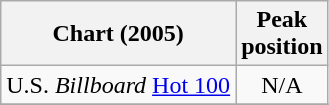<table class="wikitable">
<tr>
<th align="left">Chart (2005)</th>
<th align="left">Peak<br>position</th>
</tr>
<tr>
<td align="left">U.S. <em>Billboard</em> <a href='#'>Hot 100</a></td>
<td align="center">N/A</td>
</tr>
<tr>
</tr>
</table>
